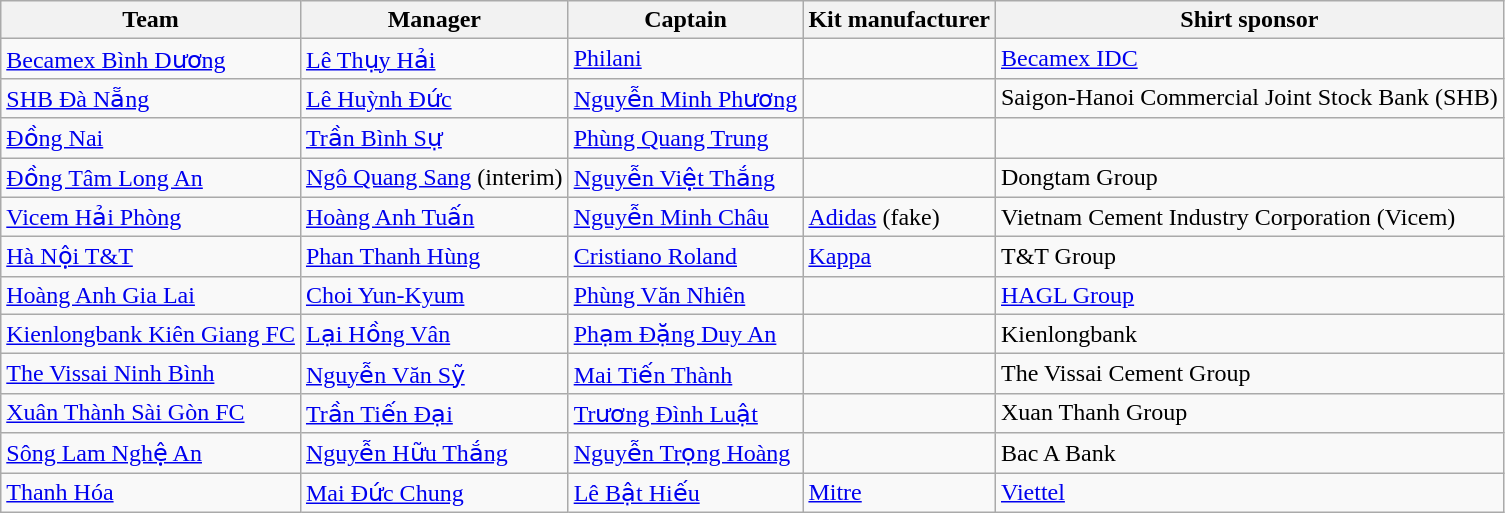<table class="wikitable sortable" style="text-align: left;">
<tr>
<th>Team</th>
<th>Manager</th>
<th>Captain</th>
<th>Kit manufacturer</th>
<th>Shirt sponsor</th>
</tr>
<tr>
<td><a href='#'>Becamex Bình Dương</a></td>
<td> <a href='#'>Lê Thụy Hải</a></td>
<td> <a href='#'>Philani</a></td>
<td></td>
<td><a href='#'>Becamex IDC</a></td>
</tr>
<tr>
<td><a href='#'>SHB Đà Nẵng</a></td>
<td> <a href='#'>Lê Huỳnh Đức</a></td>
<td> <a href='#'>Nguyễn Minh Phương</a></td>
<td></td>
<td>Saigon-Hanoi Commercial Joint Stock Bank (SHB)</td>
</tr>
<tr>
<td><a href='#'>Đồng Nai </a></td>
<td> <a href='#'>Trần Bình Sự</a></td>
<td> <a href='#'>Phùng Quang Trung</a></td>
<td></td>
<td></td>
</tr>
<tr>
<td><a href='#'>Đồng Tâm Long An</a></td>
<td> <a href='#'>Ngô Quang Sang</a> (interim)</td>
<td> <a href='#'>Nguyễn Việt Thắng</a></td>
<td></td>
<td>Dongtam Group</td>
</tr>
<tr>
<td><a href='#'>Vicem Hải Phòng</a></td>
<td> <a href='#'>Hoàng Anh Tuấn</a></td>
<td> <a href='#'>Nguyễn Minh Châu</a></td>
<td><a href='#'>Adidas</a> (fake)</td>
<td>Vietnam Cement Industry Corporation (Vicem)</td>
</tr>
<tr>
<td><a href='#'>Hà Nội T&T</a></td>
<td> <a href='#'>Phan Thanh Hùng</a></td>
<td> <a href='#'>Cristiano Roland</a></td>
<td><a href='#'>Kappa</a></td>
<td>T&T Group</td>
</tr>
<tr>
<td><a href='#'>Hoàng Anh Gia Lai</a></td>
<td> <a href='#'>Choi Yun-Kyum</a></td>
<td> <a href='#'>Phùng Văn Nhiên</a></td>
<td></td>
<td><a href='#'>HAGL Group</a></td>
</tr>
<tr>
<td><a href='#'>Kienlongbank Kiên Giang FC</a></td>
<td> <a href='#'>Lại Hồng Vân</a></td>
<td> <a href='#'>Phạm Đặng Duy An</a></td>
<td></td>
<td>Kienlongbank</td>
</tr>
<tr>
<td><a href='#'>The Vissai Ninh Bình</a></td>
<td> <a href='#'>Nguyễn Văn Sỹ</a></td>
<td> <a href='#'>Mai Tiến Thành</a></td>
<td></td>
<td>The Vissai Cement Group</td>
</tr>
<tr>
<td><a href='#'>Xuân Thành Sài Gòn FC</a></td>
<td> <a href='#'>Trần Tiến Đại</a></td>
<td> <a href='#'>Trương Đình Luật</a></td>
<td></td>
<td>Xuan Thanh Group</td>
</tr>
<tr>
<td><a href='#'>Sông Lam Nghệ An</a></td>
<td> <a href='#'>Nguyễn Hữu Thắng</a></td>
<td> <a href='#'>Nguyễn Trọng Hoàng</a></td>
<td></td>
<td>Bac A Bank</td>
</tr>
<tr>
<td><a href='#'>Thanh Hóa</a></td>
<td> <a href='#'>Mai Đức Chung</a></td>
<td> <a href='#'>Lê Bật Hiếu</a></td>
<td><a href='#'>Mitre</a></td>
<td><a href='#'>Viettel</a></td>
</tr>
</table>
